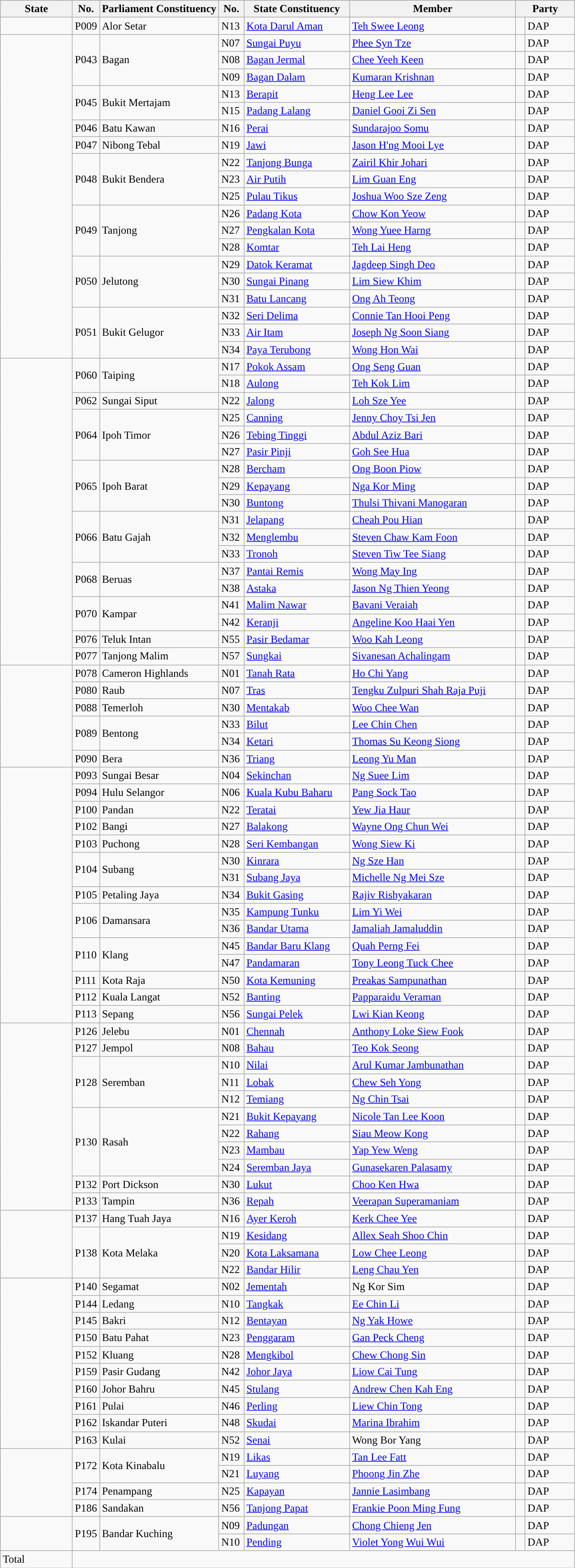<table class ="wikitable sortable">
<tr>
<th style="width:100px;">State</th>
<th>No.</th>
<th>Parliament Constituency</th>
<th style="width:30px;">No.</th>
<th style="width:150px;">State Constituency</th>
<th style="width:240px;">Member</th>
<th style="width:80px;" colspan=2>Party</th>
</tr>
<tr>
<td></td>
<td>P009</td>
<td>Alor Setar</td>
<td>N13</td>
<td><a href='#'>Kota Darul Aman</a></td>
<td><a href='#'>Teh Swee Leong</a></td>
<td></td>
<td>DAP</td>
</tr>
<tr>
<td rowspan=19></td>
<td rowspan="3">P043</td>
<td rowspan="3">Bagan</td>
<td>N07</td>
<td><a href='#'>Sungai Puyu</a></td>
<td><a href='#'>Phee Syn Tze</a></td>
<td></td>
<td>DAP</td>
</tr>
<tr>
<td>N08</td>
<td><a href='#'>Bagan Jermal</a></td>
<td><a href='#'>Chee Yeeh Keen</a></td>
<td></td>
<td>DAP</td>
</tr>
<tr>
<td>N09</td>
<td><a href='#'>Bagan Dalam</a></td>
<td><a href='#'>Kumaran Krishnan</a></td>
<td></td>
<td>DAP</td>
</tr>
<tr>
<td rowspan="2">P045</td>
<td rowspan="2">Bukit Mertajam</td>
<td>N13</td>
<td><a href='#'>Berapit</a></td>
<td><a href='#'>Heng Lee Lee</a></td>
<td></td>
<td>DAP</td>
</tr>
<tr>
<td>N15</td>
<td><a href='#'>Padang Lalang</a></td>
<td><a href='#'>Daniel Gooi Zi Sen</a></td>
<td></td>
<td>DAP</td>
</tr>
<tr>
<td>P046</td>
<td>Batu Kawan</td>
<td>N16</td>
<td><a href='#'>Perai</a></td>
<td><a href='#'>Sundarajoo Somu</a></td>
<td></td>
<td>DAP</td>
</tr>
<tr>
<td>P047</td>
<td>Nibong Tebal</td>
<td>N19</td>
<td><a href='#'>Jawi</a></td>
<td><a href='#'>Jason H'ng Mooi Lye</a></td>
<td></td>
<td>DAP</td>
</tr>
<tr>
<td rowspan="3">P048</td>
<td rowspan="3">Bukit Bendera</td>
<td>N22</td>
<td><a href='#'>Tanjong Bunga</a></td>
<td><a href='#'>Zairil Khir Johari</a></td>
<td></td>
<td>DAP</td>
</tr>
<tr>
<td>N23</td>
<td><a href='#'>Air Putih</a></td>
<td><a href='#'>Lim Guan Eng</a></td>
<td></td>
<td>DAP</td>
</tr>
<tr>
<td>N25</td>
<td><a href='#'>Pulau Tikus</a></td>
<td><a href='#'>Joshua Woo Sze Zeng</a></td>
<td></td>
<td>DAP</td>
</tr>
<tr>
<td rowspan="3">P049</td>
<td rowspan="3">Tanjong</td>
<td>N26</td>
<td><a href='#'>Padang Kota</a></td>
<td><a href='#'>Chow Kon Yeow</a></td>
<td></td>
<td>DAP</td>
</tr>
<tr>
<td>N27</td>
<td><a href='#'>Pengkalan Kota</a></td>
<td><a href='#'>Wong Yuee Harng</a></td>
<td></td>
<td>DAP</td>
</tr>
<tr>
<td>N28</td>
<td><a href='#'>Komtar</a></td>
<td><a href='#'>Teh Lai Heng</a></td>
<td></td>
<td>DAP</td>
</tr>
<tr>
<td rowspan="3">P050</td>
<td rowspan="3">Jelutong</td>
<td>N29</td>
<td><a href='#'>Datok Keramat</a></td>
<td><a href='#'>Jagdeep Singh Deo</a></td>
<td></td>
<td>DAP</td>
</tr>
<tr>
<td>N30</td>
<td><a href='#'>Sungai Pinang</a></td>
<td><a href='#'>Lim Siew Khim</a></td>
<td></td>
<td>DAP</td>
</tr>
<tr>
<td>N31</td>
<td><a href='#'>Batu Lancang</a></td>
<td><a href='#'>Ong Ah Teong</a></td>
<td></td>
<td>DAP</td>
</tr>
<tr>
<td rowspan="3">P051</td>
<td rowspan="3">Bukit Gelugor</td>
<td>N32</td>
<td><a href='#'>Seri Delima</a></td>
<td><a href='#'>Connie Tan Hooi Peng</a></td>
<td></td>
<td>DAP</td>
</tr>
<tr>
<td>N33</td>
<td><a href='#'>Air Itam</a></td>
<td><a href='#'>Joseph Ng Soon Siang</a></td>
<td></td>
<td>DAP</td>
</tr>
<tr>
<td>N34</td>
<td><a href='#'>Paya Terubong</a></td>
<td><a href='#'>Wong Hon Wai</a></td>
<td></td>
<td>DAP</td>
</tr>
<tr>
<td rowspan=18></td>
<td rowspan="2">P060</td>
<td rowspan="2">Taiping</td>
<td>N17</td>
<td><a href='#'>Pokok Assam</a></td>
<td><a href='#'>Ong Seng Guan</a></td>
<td></td>
<td>DAP</td>
</tr>
<tr>
<td>N18</td>
<td><a href='#'>Aulong</a></td>
<td><a href='#'>Teh Kok Lim</a></td>
<td></td>
<td>DAP</td>
</tr>
<tr>
<td>P062</td>
<td>Sungai Siput</td>
<td>N22</td>
<td><a href='#'>Jalong</a></td>
<td><a href='#'>Loh Sze Yee</a></td>
<td></td>
<td>DAP</td>
</tr>
<tr>
<td rowspan="3">P064</td>
<td rowspan="3">Ipoh Timor</td>
<td>N25</td>
<td><a href='#'>Canning</a></td>
<td><a href='#'>Jenny Choy Tsi Jen</a></td>
<td></td>
<td>DAP</td>
</tr>
<tr>
<td>N26</td>
<td><a href='#'>Tebing Tinggi</a></td>
<td><a href='#'>Abdul Aziz Bari</a></td>
<td></td>
<td>DAP</td>
</tr>
<tr>
<td>N27</td>
<td><a href='#'>Pasir Pinji</a></td>
<td><a href='#'>Goh See Hua</a></td>
<td></td>
<td>DAP</td>
</tr>
<tr>
<td rowspan="3">P065</td>
<td rowspan="3">Ipoh Barat</td>
<td>N28</td>
<td><a href='#'>Bercham</a></td>
<td><a href='#'>Ong Boon Piow</a></td>
<td></td>
<td>DAP</td>
</tr>
<tr>
<td>N29</td>
<td><a href='#'>Kepayang</a></td>
<td><a href='#'>Nga Kor Ming</a></td>
<td></td>
<td>DAP</td>
</tr>
<tr>
<td>N30</td>
<td><a href='#'>Buntong</a></td>
<td><a href='#'>Thulsi Thivani Manogaran</a></td>
<td></td>
<td>DAP</td>
</tr>
<tr>
<td rowspan="3">P066</td>
<td rowspan="3">Batu Gajah</td>
<td>N31</td>
<td><a href='#'>Jelapang</a></td>
<td><a href='#'>Cheah Pou Hian</a></td>
<td></td>
<td>DAP</td>
</tr>
<tr>
<td>N32</td>
<td><a href='#'>Menglembu</a></td>
<td><a href='#'>Steven Chaw Kam Foon</a></td>
<td></td>
<td>DAP</td>
</tr>
<tr>
<td>N33</td>
<td><a href='#'>Tronoh</a></td>
<td><a href='#'>Steven Tiw Tee Siang</a></td>
<td></td>
<td>DAP</td>
</tr>
<tr>
<td rowspan="2">P068</td>
<td rowspan="2">Beruas</td>
<td>N37</td>
<td><a href='#'>Pantai Remis</a></td>
<td><a href='#'>Wong May Ing</a></td>
<td></td>
<td>DAP</td>
</tr>
<tr>
<td>N38</td>
<td><a href='#'>Astaka</a></td>
<td><a href='#'>Jason Ng Thien Yeong</a></td>
<td></td>
<td>DAP</td>
</tr>
<tr>
<td rowspan="2">P070</td>
<td rowspan="2">Kampar</td>
<td>N41</td>
<td><a href='#'>Malim Nawar</a></td>
<td><a href='#'>Bavani Veraiah</a></td>
<td></td>
<td>DAP</td>
</tr>
<tr>
<td>N42</td>
<td><a href='#'>Keranji</a></td>
<td><a href='#'>Angeline Koo Haai Yen</a></td>
<td></td>
<td>DAP</td>
</tr>
<tr>
<td>P076</td>
<td>Teluk Intan</td>
<td>N55</td>
<td><a href='#'>Pasir Bedamar</a></td>
<td><a href='#'>Woo Kah Leong</a></td>
<td></td>
<td>DAP</td>
</tr>
<tr>
<td>P077</td>
<td>Tanjong Malim</td>
<td>N57</td>
<td><a href='#'>Sungkai</a></td>
<td><a href='#'>Sivanesan Achalingam</a></td>
<td></td>
<td>DAP</td>
</tr>
<tr>
<td rowspan=6></td>
<td>P078</td>
<td>Cameron Highlands</td>
<td>N01</td>
<td><a href='#'>Tanah Rata</a></td>
<td><a href='#'>Ho Chi Yang</a></td>
<td></td>
<td>DAP</td>
</tr>
<tr>
<td>P080</td>
<td>Raub</td>
<td>N07</td>
<td><a href='#'>Tras</a></td>
<td><a href='#'>Tengku Zulpuri Shah Raja Puji</a></td>
<td></td>
<td>DAP</td>
</tr>
<tr>
<td>P088</td>
<td>Temerloh</td>
<td>N30</td>
<td><a href='#'>Mentakab</a></td>
<td><a href='#'>Woo Chee Wan</a></td>
<td></td>
<td>DAP</td>
</tr>
<tr>
<td rowspan="2">P089</td>
<td rowspan="2">Bentong</td>
<td>N33</td>
<td><a href='#'>Bilut</a></td>
<td><a href='#'>Lee Chin Chen</a></td>
<td></td>
<td>DAP</td>
</tr>
<tr>
<td>N34</td>
<td><a href='#'>Ketari</a></td>
<td><a href='#'>Thomas Su Keong Siong</a></td>
<td></td>
<td>DAP</td>
</tr>
<tr>
<td>P090</td>
<td>Bera</td>
<td>N36</td>
<td><a href='#'>Triang</a></td>
<td><a href='#'>Leong Yu Man</a></td>
<td></td>
<td>DAP</td>
</tr>
<tr>
<td rowspan=15></td>
<td>P093</td>
<td>Sungai Besar</td>
<td>N04</td>
<td><a href='#'>Sekinchan</a></td>
<td><a href='#'>Ng Suee Lim</a></td>
<td></td>
<td>DAP</td>
</tr>
<tr>
<td>P094</td>
<td>Hulu Selangor</td>
<td>N06</td>
<td><a href='#'>Kuala Kubu Baharu</a></td>
<td><a href='#'>Pang Sock Tao</a></td>
<td></td>
<td>DAP</td>
</tr>
<tr>
<td>P100</td>
<td>Pandan</td>
<td>N22</td>
<td><a href='#'>Teratai</a></td>
<td><a href='#'>Yew Jia Haur</a></td>
<td></td>
<td>DAP</td>
</tr>
<tr>
<td>P102</td>
<td>Bangi</td>
<td>N27</td>
<td><a href='#'>Balakong</a></td>
<td><a href='#'>Wayne Ong Chun Wei</a></td>
<td></td>
<td>DAP</td>
</tr>
<tr>
<td>P103</td>
<td>Puchong</td>
<td>N28</td>
<td><a href='#'>Seri Kembangan</a></td>
<td><a href='#'>Wong Siew Ki</a></td>
<td></td>
<td>DAP</td>
</tr>
<tr>
<td rowspan="2">P104</td>
<td rowspan="2">Subang</td>
<td>N30</td>
<td><a href='#'>Kinrara</a></td>
<td><a href='#'>Ng Sze Han</a></td>
<td></td>
<td>DAP</td>
</tr>
<tr>
<td>N31</td>
<td><a href='#'>Subang Jaya</a></td>
<td><a href='#'>Michelle Ng Mei Sze</a></td>
<td></td>
<td>DAP</td>
</tr>
<tr>
<td>P105</td>
<td>Petaling Jaya</td>
<td>N34</td>
<td><a href='#'>Bukit Gasing</a></td>
<td><a href='#'>Rajiv Rishyakaran</a></td>
<td></td>
<td>DAP</td>
</tr>
<tr>
<td rowspan="2">P106</td>
<td rowspan="2">Damansara</td>
<td>N35</td>
<td><a href='#'>Kampung Tunku</a></td>
<td><a href='#'>Lim Yi Wei</a></td>
<td></td>
<td>DAP</td>
</tr>
<tr>
<td>N36</td>
<td><a href='#'>Bandar Utama</a></td>
<td><a href='#'>Jamaliah Jamaluddin</a></td>
<td></td>
<td>DAP</td>
</tr>
<tr>
<td rowspan="2">P110</td>
<td rowspan="2">Klang</td>
<td>N45</td>
<td><a href='#'>Bandar Baru Klang</a></td>
<td><a href='#'>Quah Perng Fei</a></td>
<td></td>
<td>DAP</td>
</tr>
<tr>
<td>N47</td>
<td><a href='#'>Pandamaran</a></td>
<td><a href='#'>Tony Leong Tuck Chee</a></td>
<td></td>
<td>DAP</td>
</tr>
<tr>
<td>P111</td>
<td>Kota Raja</td>
<td>N50</td>
<td><a href='#'>Kota Kemuning</a></td>
<td><a href='#'>Preakas Sampunathan</a></td>
<td></td>
<td>DAP</td>
</tr>
<tr>
<td>P112</td>
<td>Kuala Langat</td>
<td>N52</td>
<td><a href='#'>Banting</a></td>
<td><a href='#'>Papparaidu Veraman</a></td>
<td></td>
<td>DAP</td>
</tr>
<tr>
<td>P113</td>
<td>Sepang</td>
<td>N56</td>
<td><a href='#'>Sungai Pelek</a></td>
<td><a href='#'>Lwi Kian Keong</a></td>
<td></td>
<td>DAP</td>
</tr>
<tr>
<td rowspan=11></td>
<td>P126</td>
<td>Jelebu</td>
<td>N01</td>
<td><a href='#'>Chennah</a></td>
<td><a href='#'>Anthony Loke Siew Fook</a></td>
<td></td>
<td>DAP</td>
</tr>
<tr>
<td>P127</td>
<td>Jempol</td>
<td>N08</td>
<td><a href='#'>Bahau</a></td>
<td><a href='#'>Teo Kok Seong</a></td>
<td></td>
<td>DAP</td>
</tr>
<tr>
<td rowspan="3">P128</td>
<td rowspan="3">Seremban</td>
<td>N10</td>
<td><a href='#'>Nilai</a></td>
<td><a href='#'>Arul Kumar Jambunathan</a></td>
<td></td>
<td>DAP</td>
</tr>
<tr>
<td>N11</td>
<td><a href='#'>Lobak</a></td>
<td><a href='#'>Chew Seh Yong</a></td>
<td></td>
<td>DAP</td>
</tr>
<tr>
<td>N12</td>
<td><a href='#'>Temiang</a></td>
<td><a href='#'>Ng Chin Tsai</a></td>
<td></td>
<td>DAP</td>
</tr>
<tr>
<td rowspan="4">P130</td>
<td rowspan="4">Rasah</td>
<td>N21</td>
<td><a href='#'>Bukit Kepayang</a></td>
<td><a href='#'>Nicole Tan Lee Koon</a></td>
<td></td>
<td>DAP</td>
</tr>
<tr>
<td>N22</td>
<td><a href='#'>Rahang</a></td>
<td><a href='#'>Siau Meow Kong</a></td>
<td></td>
<td>DAP</td>
</tr>
<tr>
<td>N23</td>
<td><a href='#'>Mambau</a></td>
<td><a href='#'>Yap Yew Weng</a></td>
<td></td>
<td>DAP</td>
</tr>
<tr>
<td>N24</td>
<td><a href='#'>Seremban Jaya</a></td>
<td><a href='#'>Gunasekaren Palasamy</a></td>
<td></td>
<td>DAP</td>
</tr>
<tr>
<td>P132</td>
<td>Port Dickson</td>
<td>N30</td>
<td><a href='#'>Lukut</a></td>
<td><a href='#'>Choo Ken Hwa</a></td>
<td></td>
<td>DAP</td>
</tr>
<tr>
<td>P133</td>
<td>Tampin</td>
<td>N36</td>
<td><a href='#'>Repah</a></td>
<td><a href='#'>Veerapan Superamaniam</a></td>
<td></td>
<td>DAP</td>
</tr>
<tr>
<td rowspan=4></td>
<td>P137</td>
<td>Hang Tuah Jaya</td>
<td>N16</td>
<td><a href='#'>Ayer Keroh</a></td>
<td><a href='#'>Kerk Chee Yee</a></td>
<td></td>
<td>DAP</td>
</tr>
<tr>
<td rowspan="3">P138</td>
<td rowspan="3">Kota Melaka</td>
<td>N19</td>
<td><a href='#'>Kesidang</a></td>
<td><a href='#'>Allex Seah Shoo Chin</a></td>
<td></td>
<td>DAP</td>
</tr>
<tr>
<td>N20</td>
<td><a href='#'>Kota Laksamana</a></td>
<td><a href='#'>Low Chee Leong</a></td>
<td></td>
<td>DAP</td>
</tr>
<tr>
<td>N22</td>
<td><a href='#'>Bandar Hilir</a></td>
<td><a href='#'>Leng Chau Yen</a></td>
<td></td>
<td>DAP</td>
</tr>
<tr>
<td rowspan=10></td>
<td>P140</td>
<td>Segamat</td>
<td>N02</td>
<td><a href='#'>Jementah</a></td>
<td>Ng Kor Sim</td>
<td></td>
<td>DAP</td>
</tr>
<tr>
<td>P144</td>
<td>Ledang</td>
<td>N10</td>
<td><a href='#'>Tangkak</a></td>
<td><a href='#'>Ee Chin Li</a></td>
<td></td>
<td>DAP</td>
</tr>
<tr>
<td>P145</td>
<td>Bakri</td>
<td>N12</td>
<td><a href='#'>Bentayan</a></td>
<td><a href='#'>Ng Yak Howe</a></td>
<td></td>
<td>DAP</td>
</tr>
<tr>
<td>P150</td>
<td>Batu Pahat</td>
<td>N23</td>
<td><a href='#'>Penggaram</a></td>
<td><a href='#'>Gan Peck Cheng</a></td>
<td></td>
<td>DAP</td>
</tr>
<tr>
<td>P152</td>
<td>Kluang</td>
<td>N28</td>
<td><a href='#'>Mengkibol</a></td>
<td><a href='#'>Chew Chong Sin</a></td>
<td></td>
<td>DAP</td>
</tr>
<tr>
<td>P159</td>
<td>Pasir Gudang</td>
<td>N42</td>
<td><a href='#'>Johor Jaya</a></td>
<td><a href='#'>Liow Cai Tung</a></td>
<td></td>
<td>DAP</td>
</tr>
<tr>
<td>P160</td>
<td>Johor Bahru</td>
<td>N45</td>
<td><a href='#'>Stulang</a></td>
<td><a href='#'>Andrew Chen Kah Eng</a></td>
<td></td>
<td>DAP</td>
</tr>
<tr>
<td>P161</td>
<td>Pulai</td>
<td>N46</td>
<td><a href='#'>Perling</a></td>
<td><a href='#'>Liew Chin Tong</a></td>
<td></td>
<td>DAP</td>
</tr>
<tr>
<td>P162</td>
<td>Iskandar Puteri</td>
<td>N48</td>
<td><a href='#'>Skudai</a></td>
<td><a href='#'>Marina Ibrahim</a></td>
<td></td>
<td>DAP</td>
</tr>
<tr>
<td>P163</td>
<td>Kulai</td>
<td>N52</td>
<td><a href='#'>Senai</a></td>
<td>Wong Bor Yang</td>
<td></td>
<td>DAP</td>
</tr>
<tr>
<td rowspan=4></td>
<td rowspan="2">P172</td>
<td rowspan="2">Kota Kinabalu</td>
<td>N19</td>
<td><a href='#'>Likas</a></td>
<td><a href='#'>Tan Lee Fatt</a></td>
<td></td>
<td>DAP</td>
</tr>
<tr>
<td>N21</td>
<td><a href='#'>Luyang</a></td>
<td><a href='#'>Phoong Jin Zhe</a></td>
<td></td>
<td>DAP</td>
</tr>
<tr>
<td>P174</td>
<td>Penampang</td>
<td>N25</td>
<td><a href='#'>Kapayan</a></td>
<td><a href='#'>Jannie Lasimbang</a></td>
<td></td>
<td>DAP</td>
</tr>
<tr>
<td>P186</td>
<td>Sandakan</td>
<td>N56</td>
<td><a href='#'>Tanjong Papat</a></td>
<td><a href='#'>Frankie Poon Ming Fung</a></td>
<td></td>
<td>DAP</td>
</tr>
<tr>
<td rowspan=2></td>
<td rowspan=2>P195</td>
<td rowspan=2>Bandar Kuching</td>
<td>N09</td>
<td><a href='#'>Padungan</a></td>
<td><a href='#'>Chong Chieng Jen</a></td>
<td></td>
<td>DAP</td>
</tr>
<tr>
<td>N10</td>
<td><a href='#'>Pending</a></td>
<td><a href='#'>Violet Yong Wui Wui</a></td>
<td></td>
<td>DAP</td>
</tr>
<tr>
<td>Total</td>
<td colspan="7"></td>
</tr>
</table>
